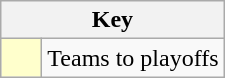<table class="wikitable" style="text-align: center;">
<tr>
<th colspan=2>Key</th>
</tr>
<tr>
<td style="background:#ffffcc; width:20px;"></td>
<td align=left>Teams to playoffs</td>
</tr>
</table>
